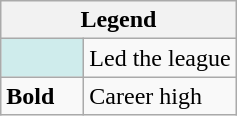<table class="wikitable mw-collapsible mw-collapsed">
<tr>
<th colspan="2">Legend</th>
</tr>
<tr>
<td style="background:#cfecec; width:3em;"></td>
<td>Led the league</td>
</tr>
<tr>
<td><strong>Bold</strong></td>
<td>Career high</td>
</tr>
</table>
